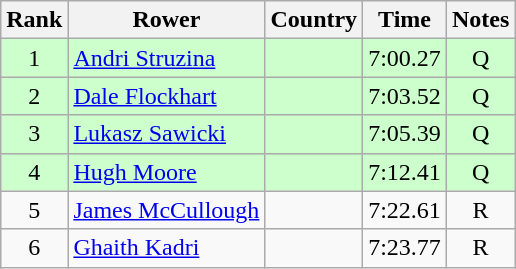<table class="wikitable" style="text-align:center">
<tr>
<th>Rank</th>
<th>Rower</th>
<th>Country</th>
<th>Time</th>
<th>Notes</th>
</tr>
<tr bgcolor=ccffcc>
<td>1</td>
<td align="left"><a href='#'>Andri Struzina</a></td>
<td align="left"></td>
<td>7:00.27</td>
<td>Q</td>
</tr>
<tr bgcolor=ccffcc>
<td>2</td>
<td align="left"><a href='#'>Dale Flockhart</a></td>
<td align="left"></td>
<td>7:03.52</td>
<td>Q</td>
</tr>
<tr bgcolor=ccffcc>
<td>3</td>
<td align="left"><a href='#'>Lukasz Sawicki</a></td>
<td align="left"></td>
<td>7:05.39</td>
<td>Q</td>
</tr>
<tr bgcolor=ccffcc>
<td>4</td>
<td align="left"><a href='#'>Hugh Moore</a></td>
<td align="left"></td>
<td>7:12.41</td>
<td>Q</td>
</tr>
<tr>
<td>5</td>
<td align="left"><a href='#'>James McCullough</a></td>
<td align="left"></td>
<td>7:22.61</td>
<td>R</td>
</tr>
<tr>
<td>6</td>
<td align="left"><a href='#'>Ghaith Kadri</a></td>
<td align="left"></td>
<td>7:23.77</td>
<td>R</td>
</tr>
</table>
